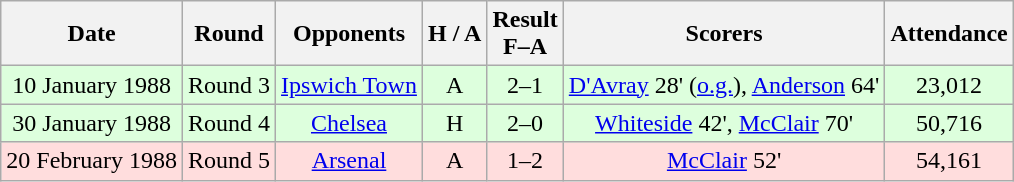<table class="wikitable" style="text-align:center">
<tr>
<th>Date</th>
<th>Round</th>
<th>Opponents</th>
<th>H / A</th>
<th>Result<br>F–A</th>
<th>Scorers</th>
<th>Attendance</th>
</tr>
<tr bgcolor="#ddffdd">
<td>10 January 1988</td>
<td>Round 3</td>
<td><a href='#'>Ipswich Town</a></td>
<td>A</td>
<td>2–1</td>
<td><a href='#'>D'Avray</a> 28' (<a href='#'>o.g.</a>), <a href='#'>Anderson</a> 64'</td>
<td>23,012</td>
</tr>
<tr bgcolor="#ddffdd">
<td>30 January 1988</td>
<td>Round 4</td>
<td><a href='#'>Chelsea</a></td>
<td>H</td>
<td>2–0</td>
<td><a href='#'>Whiteside</a> 42', <a href='#'>McClair</a> 70'</td>
<td>50,716</td>
</tr>
<tr bgcolor="#ffdddd">
<td>20 February 1988</td>
<td>Round 5</td>
<td><a href='#'>Arsenal</a></td>
<td>A</td>
<td>1–2</td>
<td><a href='#'>McClair</a> 52'</td>
<td>54,161</td>
</tr>
</table>
